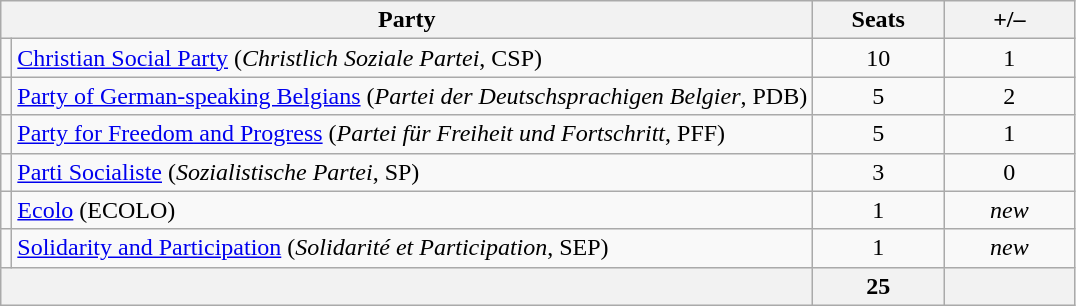<table class=wikitable>
<tr>
<th style="width: 20em" colspan= 2>Party</th>
<th style="width: 5em">Seats</th>
<th style="width: 5em">+/–</th>
</tr>
<tr>
<td></td>
<td><a href='#'>Christian Social Party</a> (<em>Christlich Soziale Partei</em>, CSP)</td>
<td align="center">10</td>
<td align="center"> 1</td>
</tr>
<tr>
<td></td>
<td><a href='#'>Party of German-speaking Belgians</a> (<em>Partei der Deutschsprachigen Belgier</em>, PDB)</td>
<td align="center">5</td>
<td align="center"> 2</td>
</tr>
<tr>
<td></td>
<td><a href='#'>Party for Freedom and Progress</a> (<em>Partei für Freiheit und Fortschritt</em>, PFF)</td>
<td align="center">5</td>
<td align="center"> 1</td>
</tr>
<tr>
<td></td>
<td><a href='#'>Parti Socialiste</a> (<em>Sozialistische Partei</em>, SP)</td>
<td align="center">3</td>
<td align="center"> 0</td>
</tr>
<tr>
<td></td>
<td><a href='#'>Ecolo</a> (ECOLO)</td>
<td align="center">1</td>
<td align="center"><em>new</em></td>
</tr>
<tr>
<td></td>
<td><a href='#'>Solidarity and Participation</a> (<em>Solidarité et Participation</em>, SEP)</td>
<td align="center">1</td>
<td align="center"><em>new</em></td>
</tr>
<tr>
<th colspan="2"></th>
<th align="center">25</th>
<th align="center"></th>
</tr>
</table>
